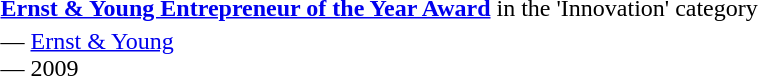<table>
<tr>
<td rowspan=2 style="width:60px; vertical-align:top;"></td>
<td><strong><a href='#'>Ernst & Young Entrepreneur of the Year Award</a></strong> in the 'Innovation' category</td>
</tr>
<tr>
<td>— <a href='#'>Ernst & Young</a><br>— 2009 </td>
</tr>
</table>
